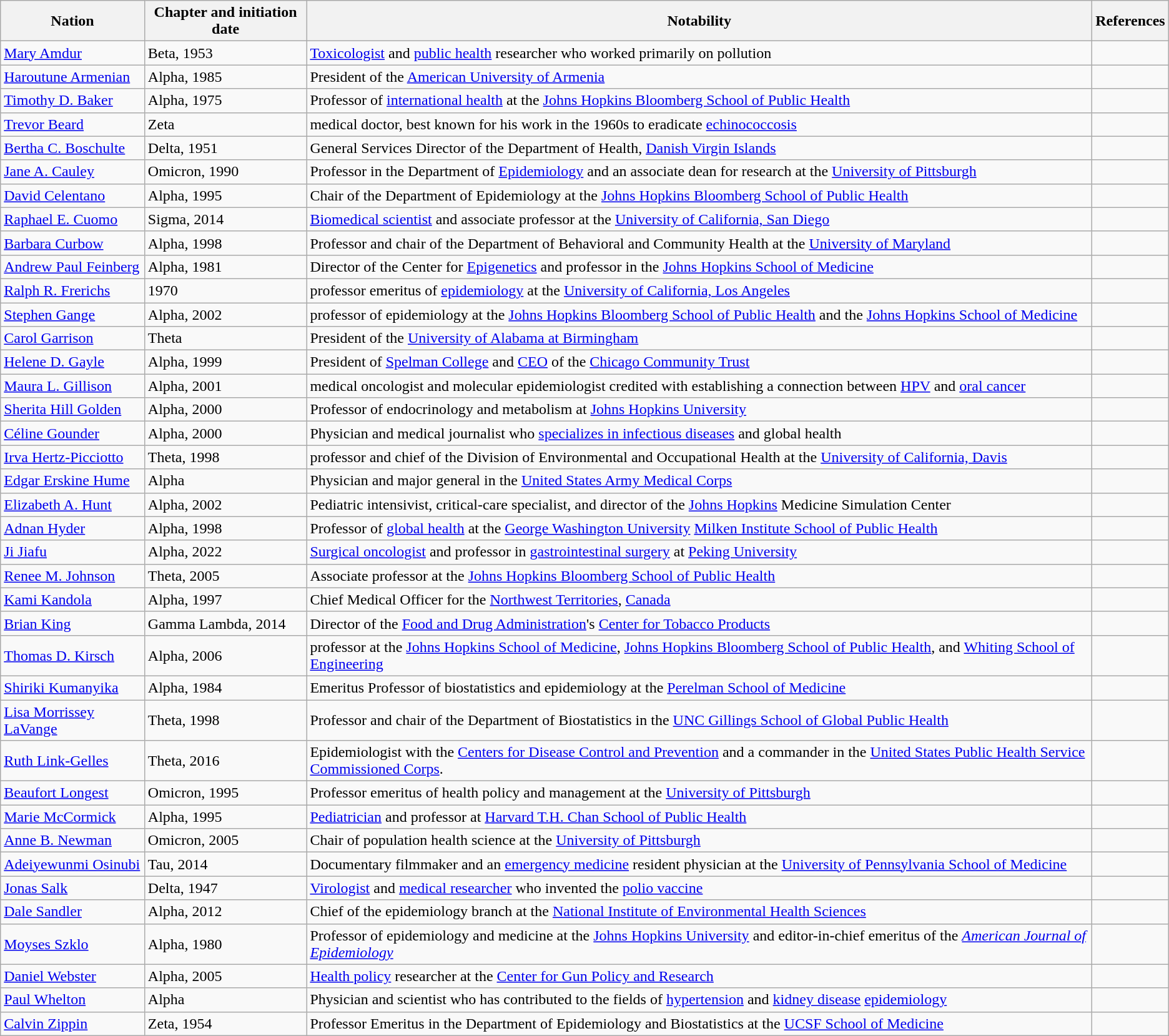<table class="wikitable sortable">
<tr>
<th>Nation</th>
<th>Chapter and initiation date</th>
<th>Notability</th>
<th>References</th>
</tr>
<tr>
<td><a href='#'>Mary Amdur</a></td>
<td>Beta, 1953</td>
<td><a href='#'>Toxicologist</a> and <a href='#'>public health</a> researcher who worked primarily on pollution</td>
<td></td>
</tr>
<tr>
<td><a href='#'>Haroutune Armenian</a></td>
<td>Alpha, 1985</td>
<td>President of the <a href='#'>American University of Armenia</a></td>
<td></td>
</tr>
<tr>
<td><a href='#'>Timothy D. Baker</a></td>
<td>Alpha, 1975</td>
<td>Professor of <a href='#'>international health</a> at the <a href='#'>Johns Hopkins Bloomberg School of Public Health</a></td>
<td></td>
</tr>
<tr>
<td><a href='#'>Trevor Beard</a></td>
<td>Zeta</td>
<td>medical doctor, best known for his work in the 1960s to eradicate <a href='#'>echinococcosis</a></td>
<td></td>
</tr>
<tr>
<td><a href='#'>Bertha C. Boschulte</a></td>
<td>Delta, 1951</td>
<td>General Services Director of the Department of Health, <a href='#'>Danish Virgin Islands</a></td>
<td></td>
</tr>
<tr>
<td><a href='#'>Jane A. Cauley</a></td>
<td>Omicron, 1990</td>
<td>Professor in the Department of <a href='#'>Epidemiology</a> and an associate dean for research at the <a href='#'>University of Pittsburgh</a></td>
<td></td>
</tr>
<tr>
<td><a href='#'>David Celentano</a></td>
<td>Alpha, 1995</td>
<td>Chair of the Department of Epidemiology at the <a href='#'>Johns Hopkins Bloomberg School of Public Health</a></td>
<td></td>
</tr>
<tr>
<td><a href='#'>Raphael E. Cuomo</a></td>
<td>Sigma, 2014</td>
<td><a href='#'>Biomedical scientist</a> and associate professor at the <a href='#'>University of California, San Diego</a></td>
<td></td>
</tr>
<tr>
<td><a href='#'>Barbara Curbow</a></td>
<td>Alpha, 1998</td>
<td>Professor and chair of the Department of Behavioral and Community Health at the <a href='#'>University of Maryland</a></td>
<td></td>
</tr>
<tr>
<td><a href='#'>Andrew Paul Feinberg</a></td>
<td>Alpha, 1981</td>
<td>Director of the Center for <a href='#'>Epigenetics</a> and professor in the <a href='#'>Johns Hopkins School of Medicine</a></td>
<td></td>
</tr>
<tr>
<td><a href='#'>Ralph R. Frerichs</a></td>
<td>1970</td>
<td>professor emeritus of <a href='#'>epidemiology</a> at the <a href='#'>University of California, Los Angeles</a></td>
<td></td>
</tr>
<tr>
<td><a href='#'>Stephen Gange</a></td>
<td>Alpha, 2002</td>
<td>professor of epidemiology at the <a href='#'>Johns Hopkins Bloomberg School of Public Health</a> and the <a href='#'>Johns Hopkins School of Medicine</a></td>
<td></td>
</tr>
<tr>
<td><a href='#'>Carol Garrison</a></td>
<td>Theta</td>
<td>President of the <a href='#'>University of Alabama at Birmingham</a></td>
<td></td>
</tr>
<tr>
<td><a href='#'>Helene D. Gayle</a></td>
<td>Alpha, 1999</td>
<td>President of <a href='#'>Spelman College</a> and <a href='#'>CEO</a> of the <a href='#'>Chicago Community Trust</a></td>
<td></td>
</tr>
<tr>
<td><a href='#'>Maura L. Gillison</a></td>
<td>Alpha, 2001</td>
<td>medical oncologist and molecular epidemiologist credited with establishing a connection between <a href='#'>HPV</a> and <a href='#'>oral cancer</a></td>
<td></td>
</tr>
<tr>
<td><a href='#'>Sherita Hill Golden</a></td>
<td>Alpha, 2000</td>
<td>Professor of endocrinology and metabolism at <a href='#'>Johns Hopkins University</a></td>
<td></td>
</tr>
<tr>
<td><a href='#'>Céline Gounder</a></td>
<td>Alpha, 2000</td>
<td>Physician and medical journalist who <a href='#'>specializes in infectious diseases</a> and global health</td>
<td></td>
</tr>
<tr>
<td><a href='#'>Irva Hertz-Picciotto</a></td>
<td>Theta, 1998</td>
<td>professor and chief of the Division of Environmental and Occupational Health at the <a href='#'>University of California, Davis</a></td>
<td></td>
</tr>
<tr>
<td><a href='#'>Edgar Erskine Hume</a></td>
<td>Alpha</td>
<td>Physician and major general in the <a href='#'>United States Army Medical Corps</a></td>
<td></td>
</tr>
<tr>
<td><a href='#'>Elizabeth A. Hunt</a></td>
<td>Alpha, 2002</td>
<td>Pediatric intensivist, critical-care specialist, and director of the <a href='#'>Johns Hopkins</a> Medicine Simulation Center</td>
<td></td>
</tr>
<tr>
<td><a href='#'>Adnan Hyder</a></td>
<td>Alpha, 1998</td>
<td>Professor of <a href='#'>global health</a> at the <a href='#'>George Washington University</a> <a href='#'>Milken Institute School of Public Health</a></td>
<td></td>
</tr>
<tr>
<td><a href='#'>Ji Jiafu</a></td>
<td>Alpha, 2022</td>
<td><a href='#'>Surgical oncologist</a> and professor in <a href='#'>gastrointestinal surgery</a> at <a href='#'>Peking University</a></td>
<td></td>
</tr>
<tr>
<td><a href='#'>Renee M. Johnson</a></td>
<td>Theta, 2005</td>
<td>Associate professor at the <a href='#'>Johns Hopkins Bloomberg School of Public Health</a></td>
<td></td>
</tr>
<tr>
<td><a href='#'>Kami Kandola</a></td>
<td>Alpha, 1997</td>
<td>Chief Medical Officer for the <a href='#'>Northwest Territories</a>, <a href='#'>Canada</a></td>
<td></td>
</tr>
<tr>
<td><a href='#'>Brian King</a></td>
<td>Gamma Lambda, 2014</td>
<td>Director of the <a href='#'>Food and Drug Administration</a>'s <a href='#'>Center for Tobacco Products</a></td>
<td></td>
</tr>
<tr>
<td><a href='#'>Thomas D. Kirsch</a></td>
<td>Alpha, 2006</td>
<td>professor at the <a href='#'>Johns Hopkins School of Medicine</a>, <a href='#'>Johns Hopkins Bloomberg School of Public Health</a>, and <a href='#'>Whiting School of Engineering</a></td>
<td></td>
</tr>
<tr>
<td><a href='#'>Shiriki Kumanyika</a></td>
<td>Alpha, 1984</td>
<td>Emeritus Professor of biostatistics and epidemiology at the <a href='#'>Perelman School of Medicine</a></td>
<td></td>
</tr>
<tr>
<td><a href='#'>Lisa Morrissey LaVange</a></td>
<td>Theta, 1998</td>
<td>Professor and chair of the Department of Biostatistics in the <a href='#'>UNC Gillings School of Global Public Health</a></td>
<td></td>
</tr>
<tr>
<td><a href='#'>Ruth Link-Gelles</a></td>
<td>Theta, 2016</td>
<td>Epidemiologist with the <a href='#'>Centers for Disease Control and Prevention</a> and a commander in the <a href='#'>United States Public Health Service Commissioned Corps</a>.</td>
<td></td>
</tr>
<tr>
<td><a href='#'>Beaufort Longest</a></td>
<td>Omicron, 1995</td>
<td>Professor emeritus of health policy and management at the <a href='#'>University of Pittsburgh</a></td>
<td></td>
</tr>
<tr>
<td><a href='#'>Marie McCormick</a></td>
<td>Alpha, 1995</td>
<td><a href='#'>Pediatrician</a> and professor at <a href='#'>Harvard T.H. Chan School of Public Health</a></td>
<td></td>
</tr>
<tr>
<td><a href='#'>Anne B. Newman</a></td>
<td>Omicron, 2005</td>
<td>Chair of population health science at the <a href='#'>University of Pittsburgh</a></td>
<td></td>
</tr>
<tr>
<td><a href='#'>Adeiyewunmi Osinubi</a></td>
<td>Tau, 2014</td>
<td>Documentary filmmaker and an <a href='#'>emergency medicine</a> resident physician at the <a href='#'>University of Pennsylvania School of Medicine</a></td>
<td></td>
</tr>
<tr>
<td><a href='#'>Jonas Salk</a></td>
<td>Delta, 1947</td>
<td><a href='#'>Virologist</a> and <a href='#'>medical researcher</a> who invented the <a href='#'>polio vaccine</a></td>
<td></td>
</tr>
<tr>
<td><a href='#'>Dale Sandler</a></td>
<td>Alpha, 2012</td>
<td>Chief of the epidemiology branch at the <a href='#'>National Institute of Environmental Health Sciences</a></td>
<td></td>
</tr>
<tr>
<td><a href='#'>Moyses Szklo</a></td>
<td>Alpha, 1980</td>
<td>Professor of epidemiology and medicine at the <a href='#'>Johns Hopkins University</a> and editor-in-chief emeritus of the <em><a href='#'>American Journal of Epidemiology</a></em></td>
<td></td>
</tr>
<tr>
<td><a href='#'>Daniel Webster</a></td>
<td>Alpha, 2005</td>
<td><a href='#'>Health policy</a> researcher at the <a href='#'>Center for Gun Policy and Research</a></td>
<td></td>
</tr>
<tr>
<td><a href='#'>Paul Whelton</a></td>
<td>Alpha</td>
<td>Physician and scientist who has contributed to the fields of <a href='#'>hypertension</a> and <a href='#'>kidney disease</a> <a href='#'>epidemiology</a></td>
<td></td>
</tr>
<tr>
<td><a href='#'>Calvin Zippin</a></td>
<td>Zeta, 1954</td>
<td>Professor Emeritus in the Department of Epidemiology and Biostatistics at the <a href='#'>UCSF School of Medicine</a></td>
<td></td>
</tr>
</table>
